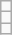<table class="wikitable">
<tr>
<td></td>
</tr>
<tr>
<td></td>
</tr>
<tr>
<td></td>
</tr>
</table>
